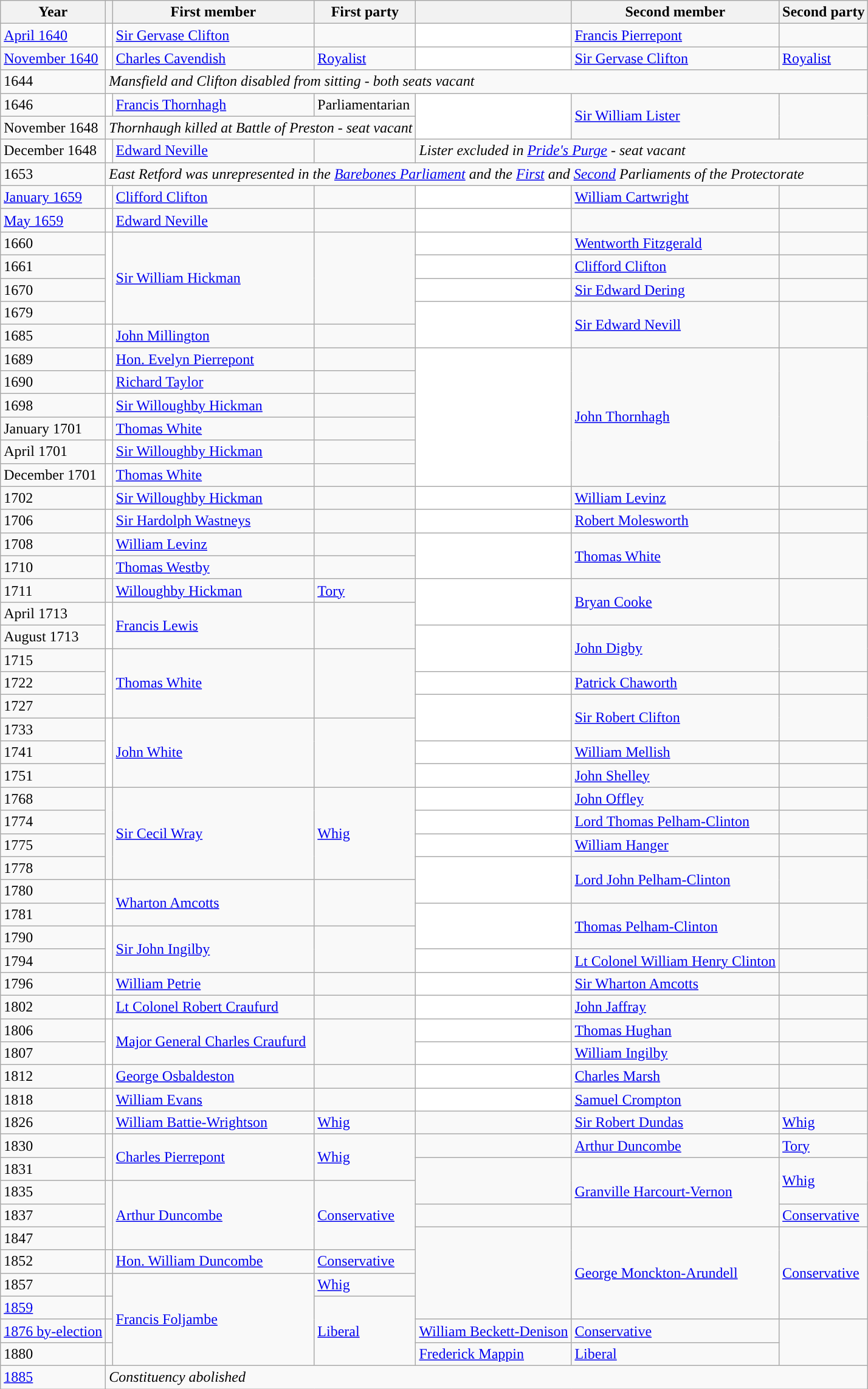<table class="wikitable">
<tr>
<th>Year</th>
<th></th>
<th>First member</th>
<th>First party</th>
<th></th>
<th>Second member</th>
<th>Second party</th>
</tr>
<tr>
<td><a href='#'>April 1640</a></td>
<td style="color:inherit;background-color: white"></td>
<td><a href='#'>Sir Gervase Clifton</a></td>
<td></td>
<td style="color:inherit;background-color: white"></td>
<td><a href='#'>Francis Pierrepont</a></td>
<td></td>
</tr>
<tr>
<td><a href='#'>November 1640</a></td>
<td style="color:inherit;background-color: white"></td>
<td><a href='#'>Charles Cavendish</a></td>
<td><a href='#'>Royalist</a></td>
<td style="color:inherit;background-color: white"></td>
<td><a href='#'>Sir Gervase Clifton</a></td>
<td><a href='#'>Royalist</a></td>
</tr>
<tr>
<td>1644</td>
<td colspan="6"><em>Mansfield and Clifton disabled from sitting - both seats vacant</em></td>
</tr>
<tr>
<td>1646</td>
<td style="color:inherit;background-color: white"></td>
<td><a href='#'>Francis Thornhagh</a></td>
<td>Parliamentarian</td>
<td rowspan="2" style="color:inherit;background-color: white"></td>
<td rowspan="2"><a href='#'>Sir William Lister</a></td>
<td rowspan="2"></td>
</tr>
<tr>
<td>November 1648</td>
<td colspan="3"><em>Thornhaugh killed at Battle of Preston - seat vacant</em></td>
</tr>
<tr>
<td>December 1648</td>
<td style="color:inherit;background-color: white"></td>
<td><a href='#'>Edward Neville</a></td>
<td></td>
<td colspan="3"><em>Lister excluded in <a href='#'>Pride's Purge</a> - seat vacant</em></td>
</tr>
<tr>
<td>1653</td>
<td colspan="6"><em>East Retford was unrepresented in the <a href='#'>Barebones Parliament</a> and the <a href='#'>First</a> and <a href='#'>Second</a> Parliaments of the Protectorate</em></td>
</tr>
<tr>
<td><a href='#'>January 1659</a></td>
<td style="color:inherit;background-color: white"></td>
<td><a href='#'>Clifford Clifton</a></td>
<td></td>
<td style="color:inherit;background-color: white"></td>
<td><a href='#'>William Cartwright</a></td>
<td></td>
</tr>
<tr>
<td><a href='#'>May 1659</a></td>
<td style="color:inherit;background-color: white"></td>
<td><a href='#'>Edward Neville</a></td>
<td></td>
<td style="color:inherit;background-color: white"></td>
<td></td>
<td></td>
</tr>
<tr>
<td>1660</td>
<td rowspan="4" style="color:inherit;background-color: white"></td>
<td rowspan="4"><a href='#'>Sir William Hickman</a></td>
<td rowspan="4"></td>
<td style="color:inherit;background-color: white"></td>
<td><a href='#'>Wentworth Fitzgerald</a></td>
<td></td>
</tr>
<tr>
<td>1661</td>
<td style="color:inherit;background-color: white"></td>
<td><a href='#'>Clifford Clifton</a></td>
<td></td>
</tr>
<tr>
<td>1670</td>
<td style="color:inherit;background-color: white"></td>
<td><a href='#'>Sir Edward Dering</a></td>
<td></td>
</tr>
<tr>
<td>1679</td>
<td rowspan="2"  style="color:inherit;background-color: white"></td>
<td rowspan="2"><a href='#'>Sir Edward Nevill</a></td>
<td rowspan="2"></td>
</tr>
<tr>
<td>1685</td>
<td style="color:inherit;background-color: white"></td>
<td><a href='#'>John Millington</a></td>
<td></td>
</tr>
<tr>
<td>1689</td>
<td style="color:inherit;background-color: white"></td>
<td><a href='#'>Hon. Evelyn Pierrepont</a></td>
<td></td>
<td rowspan="6" style="color:inherit;background-color: white"></td>
<td rowspan="6"><a href='#'>John Thornhagh</a></td>
<td rowspan="6"></td>
</tr>
<tr>
<td>1690</td>
<td style="color:inherit;background-color: white"></td>
<td><a href='#'>Richard Taylor</a></td>
<td></td>
</tr>
<tr>
<td>1698</td>
<td style="color:inherit;background-color: white"></td>
<td><a href='#'>Sir Willoughby Hickman</a></td>
<td></td>
</tr>
<tr>
<td>January 1701</td>
<td style="color:inherit;background-color: white"></td>
<td><a href='#'>Thomas White</a></td>
<td></td>
</tr>
<tr>
<td>April 1701</td>
<td style="color:inherit;background-color: white"></td>
<td><a href='#'>Sir Willoughby Hickman</a></td>
<td></td>
</tr>
<tr>
<td>December 1701</td>
<td style="color:inherit;background-color: white"></td>
<td><a href='#'>Thomas White</a></td>
<td></td>
</tr>
<tr>
<td>1702</td>
<td style="color:inherit;background-color: white"></td>
<td><a href='#'>Sir Willoughby Hickman</a></td>
<td></td>
<td style="color:inherit;background-color: white"></td>
<td><a href='#'>William Levinz</a></td>
<td></td>
</tr>
<tr>
<td>1706</td>
<td style="color:inherit;background-color: white"></td>
<td><a href='#'>Sir Hardolph Wastneys</a></td>
<td></td>
<td style="color:inherit;background-color: white"></td>
<td><a href='#'>Robert Molesworth</a></td>
<td></td>
</tr>
<tr>
<td>1708</td>
<td style="color:inherit;background-color: white"></td>
<td><a href='#'>William Levinz</a></td>
<td></td>
<td rowspan="2" style="color:inherit;background-color: white"></td>
<td rowspan="2"><a href='#'>Thomas White</a></td>
<td rowspan="2"></td>
</tr>
<tr>
<td>1710 </td>
<td style="color:inherit;background-color: white"></td>
<td><a href='#'>Thomas Westby</a></td>
<td></td>
</tr>
<tr>
<td>1711</td>
<td style="color:inherit;background-color: "></td>
<td><a href='#'>Willoughby Hickman</a></td>
<td><a href='#'>Tory</a></td>
<td rowspan="2" style="color:inherit;background-color: white"></td>
<td rowspan="2"><a href='#'>Bryan Cooke</a></td>
<td rowspan="2"></td>
</tr>
<tr>
<td>April 1713</td>
<td rowspan="2" style="color:inherit;background-color: white"></td>
<td rowspan="2"><a href='#'>Francis Lewis</a></td>
<td rowspan="2"></td>
</tr>
<tr>
<td>August 1713</td>
<td rowspan="2" style="color:inherit;background-color: white"></td>
<td rowspan="2"><a href='#'>John Digby</a></td>
<td rowspan="2"></td>
</tr>
<tr>
<td>1715</td>
<td rowspan="3" style="color:inherit;background-color: white"></td>
<td rowspan="3"><a href='#'>Thomas White</a></td>
<td rowspan="3"></td>
</tr>
<tr>
<td>1722</td>
<td style="color:inherit;background-color: white"></td>
<td><a href='#'>Patrick Chaworth</a></td>
<td></td>
</tr>
<tr>
<td>1727</td>
<td rowspan="2" style="color:inherit;background-color: white"></td>
<td rowspan="2"><a href='#'>Sir Robert Clifton</a></td>
<td rowspan="2"></td>
</tr>
<tr>
<td>1733</td>
<td rowspan="3" style="color:inherit;background-color: white"></td>
<td rowspan="3"><a href='#'>John White</a></td>
<td rowspan="3"></td>
</tr>
<tr>
<td>1741</td>
<td style="color:inherit;background-color: white"></td>
<td><a href='#'>William Mellish</a></td>
<td></td>
</tr>
<tr>
<td>1751</td>
<td style="color:inherit;background-color: white"></td>
<td><a href='#'>John Shelley</a></td>
<td></td>
</tr>
<tr>
<td>1768</td>
<td rowspan="4" style="color:inherit;background-color: "></td>
<td rowspan="4"><a href='#'>Sir Cecil Wray</a></td>
<td rowspan="4"><a href='#'>Whig</a></td>
<td style="color:inherit;background-color: white"></td>
<td><a href='#'>John Offley</a></td>
<td></td>
</tr>
<tr>
<td>1774</td>
<td style="color:inherit;background-color: white"></td>
<td><a href='#'>Lord Thomas Pelham-Clinton</a></td>
<td></td>
</tr>
<tr>
<td>1775</td>
<td style="color:inherit;background-color: white"></td>
<td><a href='#'>William Hanger</a></td>
<td></td>
</tr>
<tr>
<td>1778</td>
<td rowspan="2" style="color:inherit;background-color: white"></td>
<td rowspan="2"><a href='#'>Lord John Pelham-Clinton</a></td>
<td rowspan="2"></td>
</tr>
<tr>
<td>1780</td>
<td rowspan="2" style="color:inherit;background-color: white"></td>
<td rowspan="2"><a href='#'>Wharton Amcotts</a></td>
<td rowspan="2"></td>
</tr>
<tr>
<td>1781</td>
<td rowspan="2" style="color:inherit;background-color: white"></td>
<td rowspan="2"><a href='#'>Thomas Pelham-Clinton</a></td>
<td rowspan="2"></td>
</tr>
<tr>
<td>1790</td>
<td rowspan="2" style="color:inherit;background-color: white"></td>
<td rowspan="2"><a href='#'>Sir John Ingilby</a></td>
<td rowspan="2"></td>
</tr>
<tr>
<td>1794</td>
<td style="color:inherit;background-color: white"></td>
<td><a href='#'>Lt Colonel William Henry Clinton</a></td>
<td></td>
</tr>
<tr>
<td>1796</td>
<td style="color:inherit;background-color: white"></td>
<td><a href='#'>William Petrie</a></td>
<td></td>
<td style="color:inherit;background-color: white"></td>
<td><a href='#'>Sir Wharton Amcotts</a></td>
<td></td>
</tr>
<tr>
<td>1802</td>
<td style="color:inherit;background-color: white"></td>
<td><a href='#'>Lt Colonel Robert Craufurd</a></td>
<td></td>
<td style="color:inherit;background-color: white"></td>
<td><a href='#'>John Jaffray</a></td>
<td></td>
</tr>
<tr>
<td>1806</td>
<td rowspan="2" style="color:inherit;background-color: white"></td>
<td rowspan="2"><a href='#'>Major General Charles Craufurd</a></td>
<td rowspan="2"></td>
<td style="color:inherit;background-color: white"></td>
<td><a href='#'>Thomas Hughan</a></td>
<td></td>
</tr>
<tr>
<td>1807</td>
<td style="color:inherit;background-color: white"></td>
<td><a href='#'>William Ingilby</a></td>
<td></td>
</tr>
<tr>
<td>1812</td>
<td style="color:inherit;background-color: white"></td>
<td><a href='#'>George Osbaldeston</a></td>
<td></td>
<td style="color:inherit;background-color: white"></td>
<td><a href='#'>Charles Marsh</a></td>
<td></td>
</tr>
<tr>
<td>1818</td>
<td style="color:inherit;background-color: white"></td>
<td><a href='#'>William Evans</a></td>
<td></td>
<td style="color:inherit;background-color: white"></td>
<td><a href='#'>Samuel Crompton</a></td>
<td></td>
</tr>
<tr>
<td>1826 </td>
<td style="color:inherit;background-color: "></td>
<td><a href='#'>William Battie-Wrightson</a></td>
<td><a href='#'>Whig</a></td>
<td style="color:inherit;background-color: "></td>
<td><a href='#'>Sir Robert Dundas</a></td>
<td><a href='#'>Whig</a></td>
</tr>
<tr>
<td>1830</td>
<td rowspan="2" style="color:inherit;background-color: "></td>
<td rowspan="2"><a href='#'>Charles Pierrepont</a></td>
<td rowspan="2"><a href='#'>Whig</a></td>
<td style="color:inherit;background-color: "></td>
<td><a href='#'>Arthur Duncombe</a></td>
<td><a href='#'>Tory</a></td>
</tr>
<tr>
<td>1831</td>
<td rowspan="2" style="color:inherit;background-color: "></td>
<td rowspan="3"><a href='#'>Granville Harcourt-Vernon</a></td>
<td rowspan="2"><a href='#'>Whig</a></td>
</tr>
<tr>
<td>1835</td>
<td rowspan="3" style="color:inherit;background-color: "></td>
<td rowspan="3"><a href='#'>Arthur Duncombe</a></td>
<td rowspan="3"><a href='#'>Conservative</a></td>
</tr>
<tr>
<td>1837</td>
<td style="color:inherit;background-color: "></td>
<td><a href='#'>Conservative</a></td>
</tr>
<tr>
<td>1847</td>
<td rowspan="4" style="color:inherit;background-color: "></td>
<td rowspan="4"><a href='#'>George Monckton-Arundell</a></td>
<td rowspan="4"><a href='#'>Conservative</a></td>
</tr>
<tr>
<td>1852</td>
<td style="color:inherit;background-color: "></td>
<td><a href='#'>Hon. William Duncombe</a></td>
<td><a href='#'>Conservative</a></td>
</tr>
<tr>
<td>1857</td>
<td style="color:inherit;background-color: "></td>
<td rowspan="4"><a href='#'>Francis Foljambe</a></td>
<td><a href='#'>Whig</a></td>
</tr>
<tr>
<td><a href='#'>1859</a></td>
<td style="color:inherit;background-color: "></td>
<td rowspan="3"><a href='#'>Liberal</a></td>
</tr>
<tr>
<td><a href='#'>1876 by-election</a></td>
<td style="color:inherit;background-color: "></td>
<td><a href='#'>William Beckett-Denison</a></td>
<td><a href='#'>Conservative</a></td>
</tr>
<tr>
<td>1880</td>
<td style="color:inherit;background-color: "></td>
<td><a href='#'>Frederick Mappin</a></td>
<td><a href='#'>Liberal</a></td>
</tr>
<tr>
<td><a href='#'>1885</a></td>
<td colspan="6"><em>Constituency abolished</em></td>
</tr>
</table>
